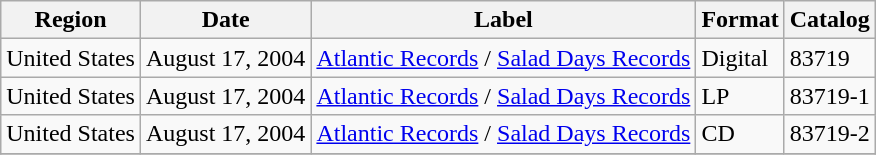<table class="wikitable" summary="Won has been released several times since 2001 across a variety of media and markets">
<tr>
<th scope="col">Region</th>
<th scope="col">Date</th>
<th scope="col">Label</th>
<th scope="col">Format</th>
<th scope="col">Catalog</th>
</tr>
<tr>
<td>United States</td>
<td>August 17, 2004</td>
<td><a href='#'>Atlantic Records</a> / <a href='#'>Salad Days Records</a></td>
<td>Digital</td>
<td>83719</td>
</tr>
<tr>
<td>United States</td>
<td>August 17, 2004</td>
<td><a href='#'>Atlantic Records</a> / <a href='#'>Salad Days Records</a></td>
<td>LP</td>
<td>83719-1</td>
</tr>
<tr>
<td>United States</td>
<td>August 17, 2004</td>
<td><a href='#'>Atlantic Records</a> / <a href='#'>Salad Days Records</a></td>
<td>CD</td>
<td>83719-2</td>
</tr>
<tr>
</tr>
</table>
